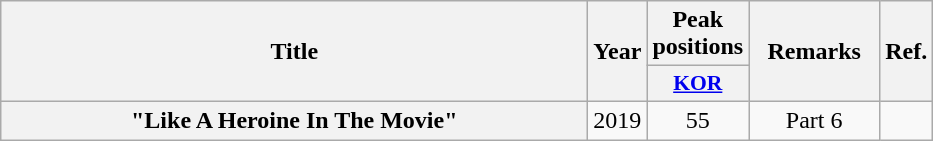<table class="wikitable plainrowheaders" style="text-align:center;">
<tr>
<th scope="col" rowspan="2" style="width:24em;">Title</th>
<th scope="col" rowspan="2" style="width:2em;">Year</th>
<th scope="col" colspan="1">Peak<br>positions</th>
<th scope="col" rowspan="2" style="width:5em;">Remarks</th>
<th rowspan="2">Ref.</th>
</tr>
<tr>
<th scope="col" style="width:2.5em;font-size:90%;"><a href='#'>KOR</a></th>
</tr>
<tr>
<th scope="row">"Like A Heroine In The Movie" <br></th>
<td>2019</td>
<td>55</td>
<td>Part 6</td>
<td></td>
</tr>
</table>
